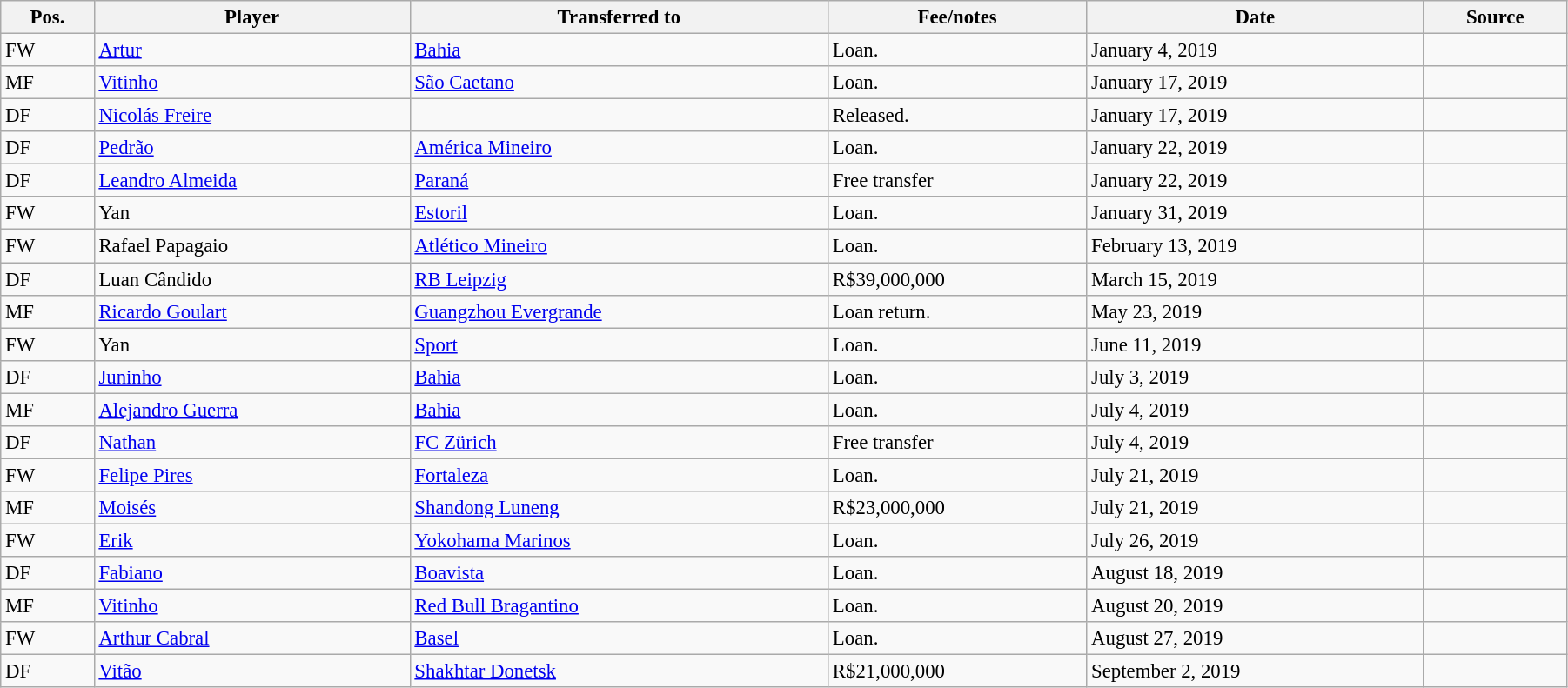<table class="wikitable sortable" style="width:95%; text-align:center; font-size:95%; text-align:left;">
<tr>
<th><strong>Pos.</strong></th>
<th><strong>Player</strong></th>
<th><strong>Transferred to</strong></th>
<th><strong>Fee/notes</strong></th>
<th><strong>Date</strong></th>
<th><strong>Source</strong></th>
</tr>
<tr>
<td>FW</td>
<td> <a href='#'>Artur</a></td>
<td> <a href='#'>Bahia</a></td>
<td>Loan.</td>
<td>January 4, 2019</td>
<td align=center></td>
</tr>
<tr>
<td>MF</td>
<td> <a href='#'>Vitinho</a></td>
<td> <a href='#'>São Caetano</a></td>
<td>Loan.</td>
<td>January 17, 2019</td>
<td align=center></td>
</tr>
<tr>
<td>DF</td>
<td> <a href='#'>Nicolás Freire</a></td>
<td></td>
<td>Released.</td>
<td>January 17, 2019</td>
<td align=center></td>
</tr>
<tr>
<td>DF</td>
<td> <a href='#'>Pedrão</a></td>
<td> <a href='#'>América Mineiro</a></td>
<td>Loan.</td>
<td>January 22, 2019</td>
<td align=center></td>
</tr>
<tr>
<td>DF</td>
<td> <a href='#'>Leandro Almeida</a></td>
<td> <a href='#'>Paraná</a></td>
<td>Free transfer</td>
<td>January 22, 2019</td>
<td align=center></td>
</tr>
<tr>
<td>FW</td>
<td> Yan</td>
<td> <a href='#'>Estoril</a></td>
<td>Loan.</td>
<td>January 31, 2019</td>
<td align=center></td>
</tr>
<tr>
<td>FW</td>
<td> Rafael Papagaio</td>
<td> <a href='#'>Atlético Mineiro</a></td>
<td>Loan.</td>
<td>February 13, 2019</td>
<td align=center></td>
</tr>
<tr>
<td>DF</td>
<td> Luan Cândido</td>
<td> <a href='#'>RB Leipzig</a></td>
<td>R$39,000,000</td>
<td>March 15, 2019</td>
<td align=center></td>
</tr>
<tr>
<td>MF</td>
<td> <a href='#'>Ricardo Goulart</a></td>
<td> <a href='#'>Guangzhou Evergrande</a></td>
<td>Loan return.</td>
<td>May 23, 2019</td>
<td align=center></td>
</tr>
<tr>
<td>FW</td>
<td> Yan</td>
<td> <a href='#'>Sport</a></td>
<td>Loan.</td>
<td>June 11, 2019</td>
<td align=center></td>
</tr>
<tr>
<td>DF</td>
<td> <a href='#'>Juninho</a></td>
<td> <a href='#'>Bahia</a></td>
<td>Loan.</td>
<td>July 3, 2019</td>
<td align=center></td>
</tr>
<tr>
<td>MF</td>
<td> <a href='#'>Alejandro Guerra</a></td>
<td> <a href='#'>Bahia</a></td>
<td>Loan.</td>
<td>July 4, 2019</td>
<td align=center></td>
</tr>
<tr>
<td>DF</td>
<td> <a href='#'>Nathan</a></td>
<td> <a href='#'>FC Zürich</a></td>
<td>Free transfer</td>
<td>July 4, 2019</td>
<td align=center></td>
</tr>
<tr>
<td>FW</td>
<td> <a href='#'>Felipe Pires</a></td>
<td> <a href='#'>Fortaleza</a></td>
<td>Loan.</td>
<td>July 21, 2019</td>
<td align=center></td>
</tr>
<tr>
<td>MF</td>
<td> <a href='#'>Moisés</a></td>
<td> <a href='#'>Shandong Luneng</a></td>
<td>R$23,000,000</td>
<td>July 21, 2019</td>
<td align=center></td>
</tr>
<tr>
<td>FW</td>
<td> <a href='#'>Erik</a></td>
<td> <a href='#'>Yokohama Marinos</a></td>
<td>Loan.</td>
<td>July 26, 2019</td>
<td align=center></td>
</tr>
<tr>
<td>DF</td>
<td> <a href='#'>Fabiano</a></td>
<td> <a href='#'>Boavista</a></td>
<td>Loan.</td>
<td>August 18, 2019</td>
<td align=center></td>
</tr>
<tr>
<td>MF</td>
<td> <a href='#'>Vitinho</a></td>
<td> <a href='#'>Red Bull Bragantino</a></td>
<td>Loan.</td>
<td>August 20, 2019</td>
<td align=center></td>
</tr>
<tr>
<td>FW</td>
<td> <a href='#'>Arthur Cabral</a></td>
<td> <a href='#'>Basel</a></td>
<td>Loan.</td>
<td>August 27, 2019</td>
<td align=center></td>
</tr>
<tr>
<td>DF</td>
<td> <a href='#'>Vitão</a></td>
<td> <a href='#'>Shakhtar Donetsk</a></td>
<td>R$21,000,000</td>
<td>September 2, 2019</td>
<td align=center></td>
</tr>
</table>
